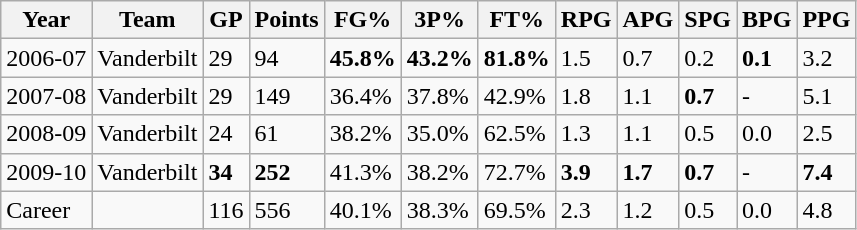<table class="wikitable">
<tr>
<th>Year</th>
<th>Team</th>
<th>GP</th>
<th>Points</th>
<th>FG%</th>
<th>3P%</th>
<th>FT%</th>
<th>RPG</th>
<th>APG</th>
<th>SPG</th>
<th>BPG</th>
<th>PPG</th>
</tr>
<tr>
<td>2006-07</td>
<td>Vanderbilt</td>
<td>29</td>
<td>94</td>
<td><strong>45.8%</strong></td>
<td><strong>43.2%</strong></td>
<td><strong>81.8%</strong></td>
<td>1.5</td>
<td>0.7</td>
<td>0.2</td>
<td><strong>0.1</strong></td>
<td>3.2</td>
</tr>
<tr>
<td>2007-08</td>
<td>Vanderbilt</td>
<td>29</td>
<td>149</td>
<td>36.4%</td>
<td>37.8%</td>
<td>42.9%</td>
<td>1.8</td>
<td>1.1</td>
<td><strong>0.7</strong></td>
<td>-</td>
<td>5.1</td>
</tr>
<tr>
<td>2008-09</td>
<td>Vanderbilt</td>
<td>24</td>
<td>61</td>
<td>38.2%</td>
<td>35.0%</td>
<td>62.5%</td>
<td>1.3</td>
<td>1.1</td>
<td>0.5</td>
<td>0.0</td>
<td>2.5</td>
</tr>
<tr>
<td>2009-10</td>
<td>Vanderbilt</td>
<td><strong>34</strong></td>
<td><strong>252</strong></td>
<td>41.3%</td>
<td>38.2%</td>
<td>72.7%</td>
<td><strong>3.9</strong></td>
<td><strong>1.7</strong></td>
<td><strong>0.7</strong></td>
<td>-</td>
<td><strong>7.4</strong></td>
</tr>
<tr>
<td>Career</td>
<td></td>
<td>116</td>
<td>556</td>
<td>40.1%</td>
<td>38.3%</td>
<td>69.5%</td>
<td>2.3</td>
<td>1.2</td>
<td>0.5</td>
<td>0.0</td>
<td>4.8</td>
</tr>
</table>
